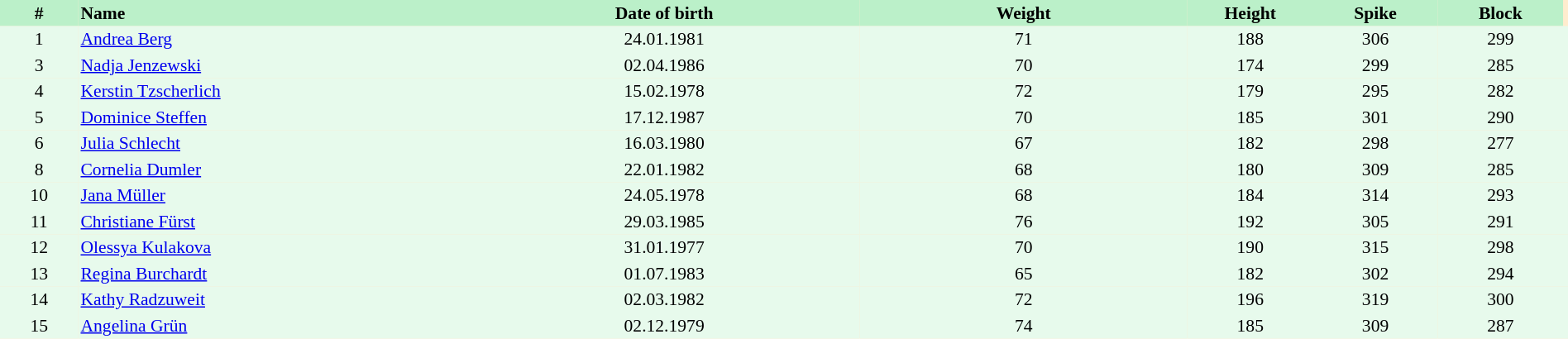<table border=0 cellpadding=2 cellspacing=0  |- bgcolor=#FFECCE style="text-align:center; font-size:90%;" width=100%>
<tr bgcolor=#BBF0C9>
<th width=5%>#</th>
<th width=25% align=left>Name</th>
<th width=25%>Date of birth</th>
<th width=21%>Weight</th>
<th width=8%>Height</th>
<th width=8%>Spike</th>
<th width=8%>Block</th>
</tr>
<tr bgcolor=#E7FAEC>
<td>1</td>
<td align=left><a href='#'>Andrea Berg</a></td>
<td>24.01.1981</td>
<td>71</td>
<td>188</td>
<td>306</td>
<td>299</td>
<td></td>
</tr>
<tr bgcolor=#E7FAEC>
<td>3</td>
<td align=left><a href='#'>Nadja Jenzewski</a></td>
<td>02.04.1986</td>
<td>70</td>
<td>174</td>
<td>299</td>
<td>285</td>
<td></td>
</tr>
<tr bgcolor=#E7FAEC>
<td>4</td>
<td align=left><a href='#'>Kerstin Tzscherlich</a></td>
<td>15.02.1978</td>
<td>72</td>
<td>179</td>
<td>295</td>
<td>282</td>
<td></td>
</tr>
<tr bgcolor=#E7FAEC>
<td>5</td>
<td align=left><a href='#'>Dominice Steffen</a></td>
<td>17.12.1987</td>
<td>70</td>
<td>185</td>
<td>301</td>
<td>290</td>
<td></td>
</tr>
<tr bgcolor=#E7FAEC>
<td>6</td>
<td align=left><a href='#'>Julia Schlecht</a></td>
<td>16.03.1980</td>
<td>67</td>
<td>182</td>
<td>298</td>
<td>277</td>
<td></td>
</tr>
<tr bgcolor=#E7FAEC>
<td>8</td>
<td align=left><a href='#'>Cornelia Dumler</a></td>
<td>22.01.1982</td>
<td>68</td>
<td>180</td>
<td>309</td>
<td>285</td>
<td></td>
</tr>
<tr bgcolor=#E7FAEC>
<td>10</td>
<td align=left><a href='#'>Jana Müller</a></td>
<td>24.05.1978</td>
<td>68</td>
<td>184</td>
<td>314</td>
<td>293</td>
<td></td>
</tr>
<tr bgcolor=#E7FAEC>
<td>11</td>
<td align=left><a href='#'>Christiane Fürst</a></td>
<td>29.03.1985</td>
<td>76</td>
<td>192</td>
<td>305</td>
<td>291</td>
<td></td>
</tr>
<tr bgcolor=#E7FAEC>
<td>12</td>
<td align=left><a href='#'>Olessya Kulakova</a></td>
<td>31.01.1977</td>
<td>70</td>
<td>190</td>
<td>315</td>
<td>298</td>
<td></td>
</tr>
<tr bgcolor=#E7FAEC>
<td>13</td>
<td align=left><a href='#'>Regina Burchardt</a></td>
<td>01.07.1983</td>
<td>65</td>
<td>182</td>
<td>302</td>
<td>294</td>
<td></td>
</tr>
<tr bgcolor=#E7FAEC>
<td>14</td>
<td align=left><a href='#'>Kathy Radzuweit</a></td>
<td>02.03.1982</td>
<td>72</td>
<td>196</td>
<td>319</td>
<td>300</td>
<td></td>
</tr>
<tr bgcolor=#E7FAEC>
<td>15</td>
<td align=left><a href='#'>Angelina Grün</a></td>
<td>02.12.1979</td>
<td>74</td>
<td>185</td>
<td>309</td>
<td>287</td>
<td></td>
</tr>
</table>
